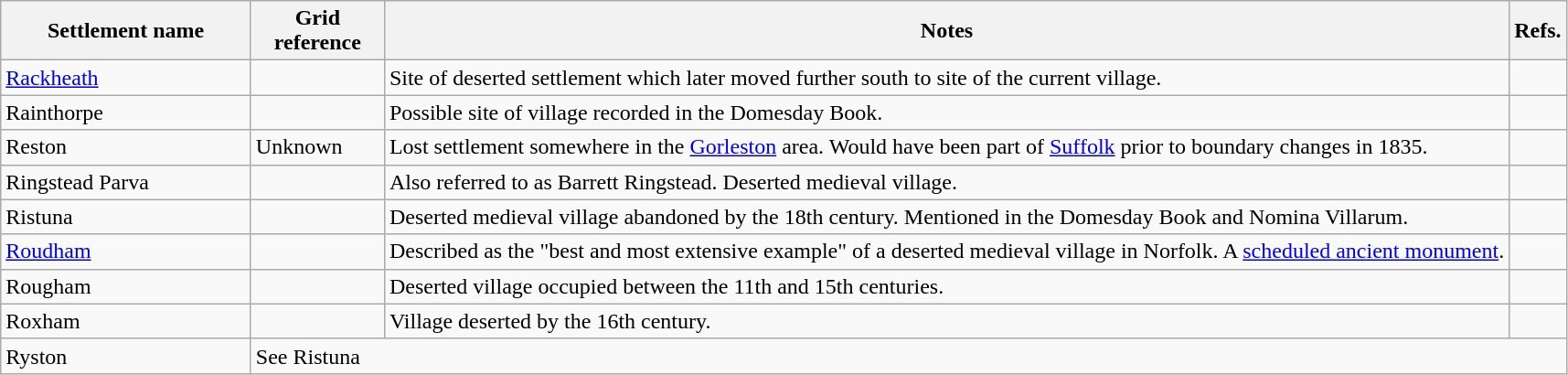<table class="wikitable">
<tr>
<th width=175>Settlement name</th>
<th width=90>Grid reference</th>
<th>Notes</th>
<th>Refs.</th>
</tr>
<tr>
<td><a href='#'>Rackheath</a></td>
<td></td>
<td>Site of deserted settlement which later moved further south to site of the current village.</td>
<td></td>
</tr>
<tr>
<td>Rainthorpe</td>
<td></td>
<td>Possible site of village recorded in the Domesday Book.</td>
<td></td>
</tr>
<tr>
<td>Reston</td>
<td>Unknown</td>
<td>Lost settlement somewhere in the <a href='#'>Gorleston</a> area. Would have been part of <a href='#'>Suffolk</a> prior to boundary changes in 1835.</td>
<td></td>
</tr>
<tr>
<td>Ringstead Parva</td>
<td></td>
<td>Also referred to as Barrett Ringstead. Deserted medieval village.</td>
<td></td>
</tr>
<tr>
<td>Ristuna</td>
<td></td>
<td>Deserted medieval village abandoned by the 18th century. Mentioned in the Domesday Book and Nomina Villarum.</td>
<td></td>
</tr>
<tr>
<td><a href='#'>Roudham</a></td>
<td></td>
<td>Described as the "best and most extensive example" of a deserted medieval village in Norfolk. A <a href='#'>scheduled ancient monument</a>.</td>
<td></td>
</tr>
<tr>
<td>Rougham</td>
<td></td>
<td>Deserted village occupied between the 11th and 15th centuries.</td>
<td></td>
</tr>
<tr>
<td>Roxham</td>
<td></td>
<td>Village deserted by the 16th century.</td>
<td></td>
</tr>
<tr>
<td>Ryston</td>
<td colspan="3">See Ristuna</td>
</tr>
</table>
